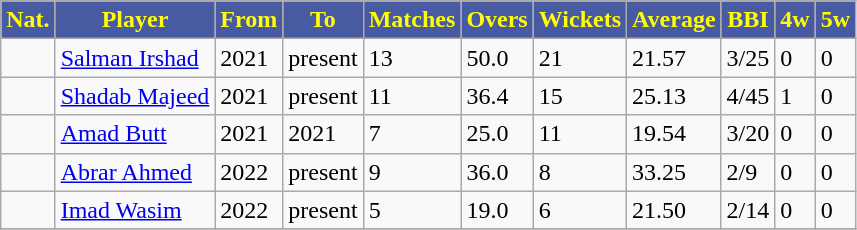<table class="wikitable sortable" style="font-size:100%">
<tr>
<th style="text-align:center; background:#485AA2; color:#FFFF00;">Nat.</th>
<th style="text-align:center; background:#485AA2; color:#FFFF00;">Player</th>
<th style="text-align:center; background:#485AA2; color:#FFFF00;">From</th>
<th style="text-align:center; background:#485AA2; color:#FFFF00;">To</th>
<th style="text-align:center; background:#485AA2; color:#FFFF00;">Matches</th>
<th style="text-align:center; background:#485AA2; color:#FFFF00;">Overs</th>
<th style="text-align:center; background:#485AA2; color:#FFFF00;">Wickets</th>
<th style="text-align:center; background:#485AA2; color:#FFFF00;">Average</th>
<th style="text-align:center; background:#485AA2; color:#FFFF00;">BBI</th>
<th style="text-align:center; background:#485AA2; color:#FFFF00;">4w</th>
<th style="text-align:center; background:#485AA2; color:#FFFF00;">5w</th>
</tr>
<tr>
<td></td>
<td><a href='#'>Salman Irshad</a></td>
<td>2021</td>
<td>present</td>
<td>13</td>
<td>50.0</td>
<td>21</td>
<td>21.57</td>
<td>3/25</td>
<td>0</td>
<td>0</td>
</tr>
<tr>
<td></td>
<td><a href='#'>Shadab Majeed</a></td>
<td>2021</td>
<td>present</td>
<td>11</td>
<td>36.4</td>
<td>15</td>
<td>25.13</td>
<td>4/45</td>
<td>1</td>
<td>0</td>
</tr>
<tr>
<td></td>
<td><a href='#'>Amad Butt</a></td>
<td>2021</td>
<td>2021</td>
<td>7</td>
<td>25.0</td>
<td>11</td>
<td>19.54</td>
<td>3/20</td>
<td>0</td>
<td>0</td>
</tr>
<tr>
<td></td>
<td><a href='#'>Abrar Ahmed</a></td>
<td>2022</td>
<td>present</td>
<td>9</td>
<td>36.0</td>
<td>8</td>
<td>33.25</td>
<td>2/9</td>
<td>0</td>
<td>0</td>
</tr>
<tr>
<td></td>
<td><a href='#'>Imad Wasim</a></td>
<td>2022</td>
<td>present</td>
<td>5</td>
<td>19.0</td>
<td>6</td>
<td>21.50</td>
<td>2/14</td>
<td>0</td>
<td>0</td>
</tr>
<tr>
</tr>
</table>
